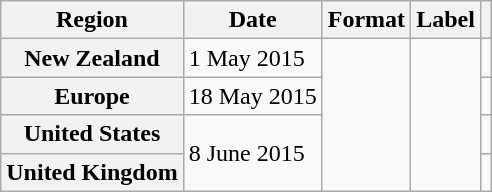<table class="wikitable plainrowheaders">
<tr>
<th scope="col">Region</th>
<th scope="col">Date</th>
<th scope="col">Format</th>
<th scope="col">Label</th>
<th scope="col"></th>
</tr>
<tr>
<th scope="row">New Zealand</th>
<td>1 May 2015</td>
<td rowspan="4"></td>
<td rowspan="4"></td>
<td style="text-align:center;"></td>
</tr>
<tr>
<th scope="row">Europe</th>
<td>18 May 2015</td>
</tr>
<tr>
<th scope="row">United States</th>
<td rowspan="2">8 June 2015</td>
<td style="text-align:center;"></td>
</tr>
<tr>
<th scope="row">United Kingdom</th>
<td style="text-align:center;"></td>
</tr>
</table>
